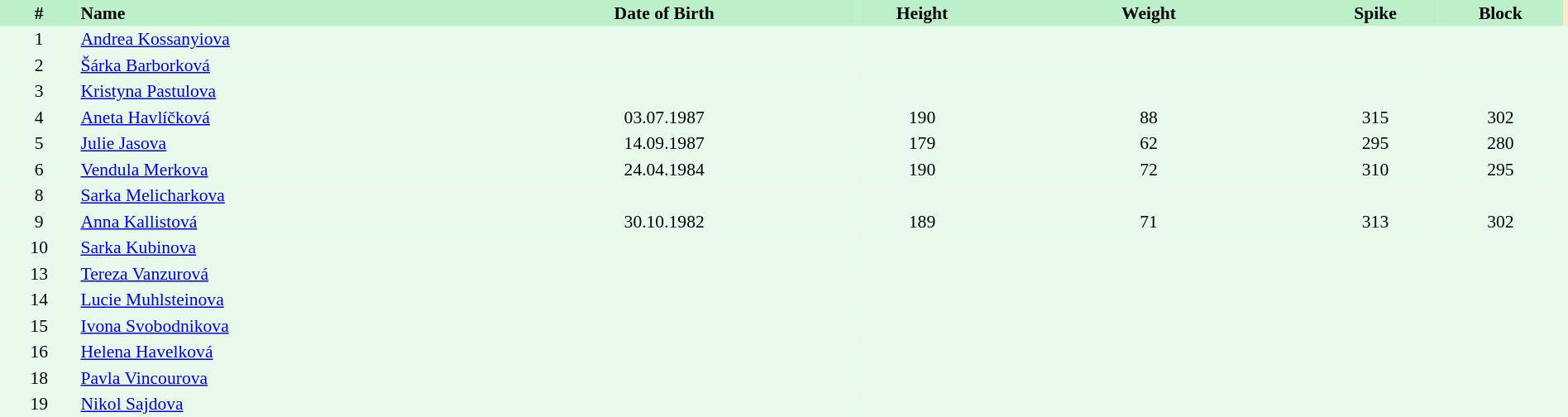<table border=0 cellpadding=2 cellspacing=0  |- bgcolor=#FFECCE style="text-align:center; font-size:90%;" width=100%>
<tr bgcolor=#BBF0C9>
<th width=5%>#</th>
<th width=25% align=left>Name</th>
<th width=25%>Date of Birth</th>
<th width=8%>Height</th>
<th width=21%>Weight</th>
<th width=8%>Spike</th>
<th width=8%>Block</th>
</tr>
<tr bgcolor=#E7FAEC>
<td>1</td>
<td align=left><a href='#'>Andrea Kossanyiova</a></td>
<td></td>
<td></td>
<td></td>
<td></td>
<td></td>
<td></td>
</tr>
<tr bgcolor=#E7FAEC>
<td>2</td>
<td align=left><a href='#'>Šárka Barborková</a></td>
<td></td>
<td></td>
<td></td>
<td></td>
<td></td>
<td></td>
</tr>
<tr bgcolor=#E7FAEC>
<td>3</td>
<td align=left><a href='#'>Kristyna Pastulova</a></td>
<td></td>
<td></td>
<td></td>
<td></td>
<td></td>
<td></td>
</tr>
<tr bgcolor=#E7FAEC>
<td>4</td>
<td align=left><a href='#'>Aneta Havlíčková</a></td>
<td>03.07.1987</td>
<td>190</td>
<td>88</td>
<td>315</td>
<td>302</td>
<td></td>
</tr>
<tr bgcolor=#E7FAEC>
<td>5</td>
<td align=left><a href='#'>Julie Jasova</a></td>
<td>14.09.1987</td>
<td>179</td>
<td>62</td>
<td>295</td>
<td>280</td>
<td></td>
</tr>
<tr bgcolor=#E7FAEC>
<td>6</td>
<td align=left><a href='#'>Vendula Merkova</a></td>
<td>24.04.1984</td>
<td>190</td>
<td>72</td>
<td>310</td>
<td>295</td>
<td></td>
</tr>
<tr bgcolor=#E7FAEC>
<td>8</td>
<td align=left><a href='#'>Sarka Melicharkova</a></td>
<td></td>
<td></td>
<td></td>
<td></td>
<td></td>
<td></td>
</tr>
<tr bgcolor=#E7FAEC>
<td>9</td>
<td align=left><a href='#'>Anna Kallistová</a></td>
<td>30.10.1982</td>
<td>189</td>
<td>71</td>
<td>313</td>
<td>302</td>
<td></td>
</tr>
<tr bgcolor=#E7FAEC>
<td>10</td>
<td align=left><a href='#'>Sarka Kubinova</a></td>
<td></td>
<td></td>
<td></td>
<td></td>
<td></td>
<td></td>
</tr>
<tr bgcolor=#E7FAEC>
<td>13</td>
<td align=left><a href='#'>Tereza Vanzurová</a></td>
<td></td>
<td></td>
<td></td>
<td></td>
<td></td>
<td></td>
</tr>
<tr bgcolor=#E7FAEC>
<td>14</td>
<td align=left><a href='#'>Lucie Muhlsteinova</a></td>
<td></td>
<td></td>
<td></td>
<td></td>
<td></td>
<td></td>
</tr>
<tr bgcolor=#E7FAEC>
<td>15</td>
<td align=left><a href='#'>Ivona Svobodnikova</a></td>
<td></td>
<td></td>
<td></td>
<td></td>
<td></td>
<td></td>
</tr>
<tr bgcolor=#E7FAEC>
<td>16</td>
<td align=left><a href='#'>Helena Havelková</a></td>
<td></td>
<td></td>
<td></td>
<td></td>
<td></td>
<td></td>
</tr>
<tr bgcolor=#E7FAEC>
<td>18</td>
<td align=left><a href='#'>Pavla Vincourova</a></td>
<td></td>
<td></td>
<td></td>
<td></td>
<td></td>
<td></td>
</tr>
<tr bgcolor=#E7FAEC>
<td>19</td>
<td align=left><a href='#'>Nikol Sajdova</a></td>
<td></td>
<td></td>
<td></td>
<td></td>
<td></td>
<td></td>
</tr>
</table>
